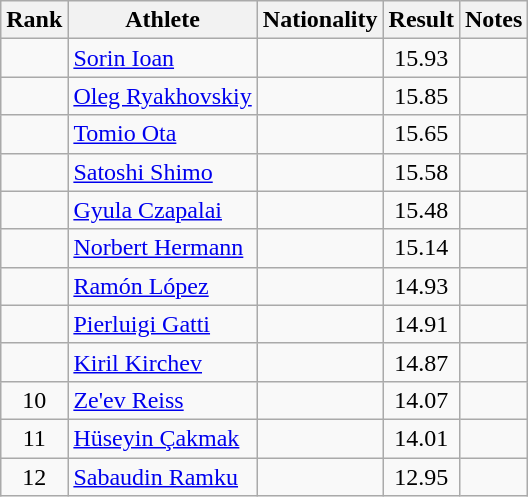<table class="wikitable sortable" style="text-align:center">
<tr>
<th>Rank</th>
<th>Athlete</th>
<th>Nationality</th>
<th>Result</th>
<th>Notes</th>
</tr>
<tr>
<td></td>
<td align=left><a href='#'>Sorin Ioan</a></td>
<td align=left></td>
<td>15.93</td>
<td></td>
</tr>
<tr>
<td></td>
<td align=left><a href='#'>Oleg Ryakhovskiy</a></td>
<td align=left></td>
<td>15.85</td>
<td></td>
</tr>
<tr>
<td></td>
<td align=left><a href='#'>Tomio Ota</a></td>
<td align=left></td>
<td>15.65</td>
<td></td>
</tr>
<tr>
<td></td>
<td align=left><a href='#'>Satoshi Shimo</a></td>
<td align=left></td>
<td>15.58</td>
<td></td>
</tr>
<tr>
<td></td>
<td align=left><a href='#'>Gyula Czapalai</a></td>
<td align=left></td>
<td>15.48</td>
<td></td>
</tr>
<tr>
<td></td>
<td align=left><a href='#'>Norbert Hermann</a></td>
<td align=left></td>
<td>15.14</td>
<td></td>
</tr>
<tr>
<td></td>
<td align=left><a href='#'>Ramón López</a></td>
<td align=left></td>
<td>14.93</td>
<td></td>
</tr>
<tr>
<td></td>
<td align=left><a href='#'>Pierluigi Gatti</a></td>
<td align=left></td>
<td>14.91</td>
<td></td>
</tr>
<tr>
<td></td>
<td align=left><a href='#'>Kiril Kirchev</a></td>
<td align=left></td>
<td>14.87</td>
<td></td>
</tr>
<tr>
<td>10</td>
<td align=left><a href='#'>Ze'ev Reiss</a></td>
<td align=left></td>
<td>14.07</td>
<td></td>
</tr>
<tr>
<td>11</td>
<td align=left><a href='#'>Hüseyin Çakmak</a></td>
<td align=left></td>
<td>14.01</td>
<td></td>
</tr>
<tr>
<td>12</td>
<td align=left><a href='#'>Sabaudin Ramku</a></td>
<td align=left></td>
<td>12.95</td>
<td></td>
</tr>
</table>
